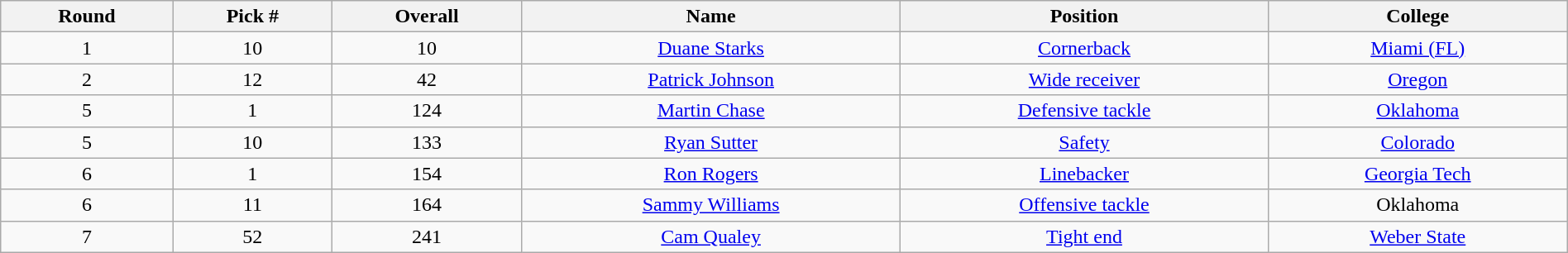<table class="wikitable sortable sortable" style="width: 100%; text-align:center">
<tr>
<th>Round</th>
<th>Pick #</th>
<th>Overall</th>
<th>Name</th>
<th>Position</th>
<th>College</th>
</tr>
<tr>
<td>1</td>
<td>10</td>
<td>10</td>
<td><a href='#'>Duane Starks</a></td>
<td><a href='#'>Cornerback</a></td>
<td><a href='#'>Miami (FL)</a></td>
</tr>
<tr>
<td>2</td>
<td>12</td>
<td>42</td>
<td><a href='#'>Patrick Johnson</a></td>
<td><a href='#'>Wide receiver</a></td>
<td><a href='#'>Oregon</a></td>
</tr>
<tr>
<td>5</td>
<td>1</td>
<td>124</td>
<td><a href='#'>Martin Chase</a></td>
<td><a href='#'>Defensive tackle</a></td>
<td><a href='#'>Oklahoma</a></td>
</tr>
<tr>
<td>5</td>
<td>10</td>
<td>133</td>
<td><a href='#'>Ryan Sutter</a></td>
<td><a href='#'>Safety</a></td>
<td><a href='#'>Colorado</a></td>
</tr>
<tr>
<td>6</td>
<td>1</td>
<td>154</td>
<td><a href='#'>Ron Rogers</a></td>
<td><a href='#'>Linebacker</a></td>
<td><a href='#'>Georgia Tech</a></td>
</tr>
<tr>
<td>6</td>
<td>11</td>
<td>164</td>
<td><a href='#'>Sammy Williams</a></td>
<td><a href='#'>Offensive tackle</a></td>
<td>Oklahoma</td>
</tr>
<tr>
<td>7</td>
<td>52</td>
<td>241</td>
<td><a href='#'>Cam Qualey</a></td>
<td><a href='#'>Tight end</a></td>
<td><a href='#'>Weber State</a></td>
</tr>
</table>
